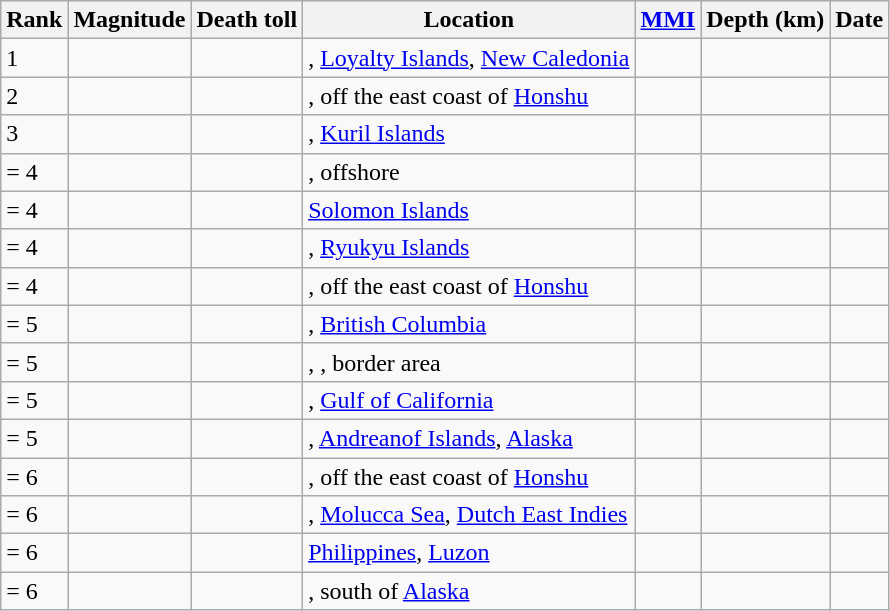<table class="sortable wikitable" style="font-size:100%;">
<tr>
<th>Rank</th>
<th>Magnitude</th>
<th>Death toll</th>
<th>Location</th>
<th><a href='#'>MMI</a></th>
<th>Depth (km)</th>
<th>Date</th>
</tr>
<tr>
<td>1</td>
<td></td>
<td></td>
<td>, <a href='#'>Loyalty Islands</a>, <a href='#'>New Caledonia</a></td>
<td></td>
<td></td>
<td></td>
</tr>
<tr>
<td>2</td>
<td></td>
<td></td>
<td>, off the east coast of <a href='#'>Honshu</a></td>
<td></td>
<td></td>
<td></td>
</tr>
<tr>
<td>3</td>
<td></td>
<td></td>
<td>, <a href='#'>Kuril Islands</a></td>
<td></td>
<td></td>
<td></td>
</tr>
<tr>
<td>= 4</td>
<td></td>
<td></td>
<td>, offshore</td>
<td></td>
<td></td>
<td></td>
</tr>
<tr>
<td>= 4</td>
<td></td>
<td></td>
<td> <a href='#'>Solomon Islands</a></td>
<td></td>
<td></td>
<td></td>
</tr>
<tr>
<td>= 4</td>
<td></td>
<td></td>
<td>, <a href='#'>Ryukyu Islands</a></td>
<td></td>
<td></td>
<td></td>
</tr>
<tr>
<td>= 4</td>
<td></td>
<td></td>
<td>, off the east coast of <a href='#'>Honshu</a></td>
<td></td>
<td></td>
<td></td>
</tr>
<tr>
<td>= 5</td>
<td></td>
<td></td>
<td>, <a href='#'>British Columbia</a></td>
<td></td>
<td></td>
<td></td>
</tr>
<tr>
<td>= 5</td>
<td></td>
<td></td>
<td>, , border area</td>
<td></td>
<td></td>
<td></td>
</tr>
<tr>
<td>= 5</td>
<td></td>
<td></td>
<td>, <a href='#'>Gulf of California</a></td>
<td></td>
<td></td>
<td></td>
</tr>
<tr>
<td>= 5</td>
<td></td>
<td></td>
<td>, <a href='#'>Andreanof Islands</a>, <a href='#'>Alaska</a></td>
<td></td>
<td></td>
<td></td>
</tr>
<tr>
<td>= 6</td>
<td></td>
<td></td>
<td>, off the east coast of <a href='#'>Honshu</a></td>
<td></td>
<td></td>
<td></td>
</tr>
<tr>
<td>= 6</td>
<td></td>
<td></td>
<td>, <a href='#'>Molucca Sea</a>, <a href='#'>Dutch East Indies</a></td>
<td></td>
<td></td>
<td></td>
</tr>
<tr>
<td>= 6</td>
<td></td>
<td></td>
<td> <a href='#'>Philippines</a>, <a href='#'>Luzon</a></td>
<td></td>
<td></td>
<td></td>
</tr>
<tr>
<td>= 6</td>
<td></td>
<td></td>
<td>, south of <a href='#'>Alaska</a></td>
<td></td>
<td></td>
<td></td>
</tr>
</table>
